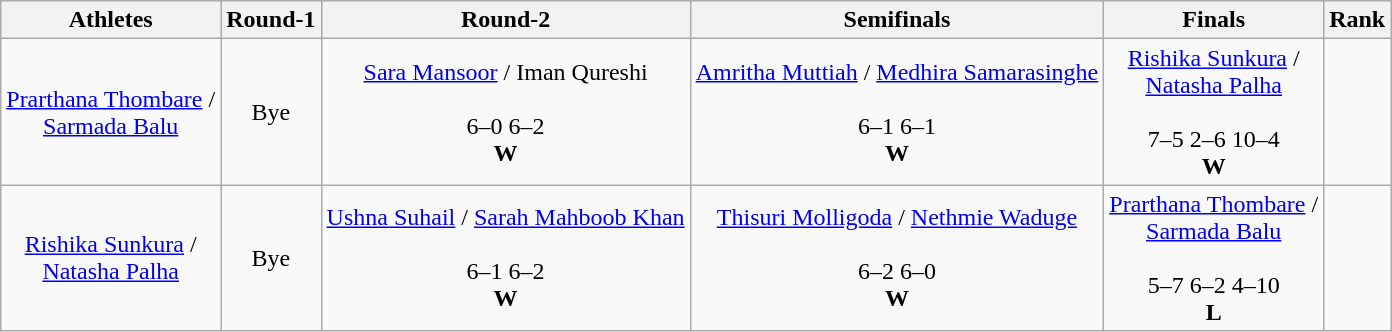<table class="wikitable" style="text-align:center;">
<tr>
<th>Athletes</th>
<th>Round-1</th>
<th>Round-2</th>
<th>Semifinals</th>
<th>Finals</th>
<th>Rank</th>
</tr>
<tr>
<td><a href='#'>Prarthana Thombare</a> /<br><a href='#'>Sarmada Balu</a></td>
<td>Bye</td>
<td><a href='#'>Sara Mansoor</a> / Iman Qureshi<br><br>6–0 6–2<br><strong>W</strong></td>
<td><a href='#'>Amritha Muttiah</a> / <a href='#'>Medhira Samarasinghe</a><br><br>6–1 6–1<br><strong>W</strong></td>
<td><a href='#'>Rishika Sunkura</a> /<br><a href='#'>Natasha Palha</a><br><br>7–5 2–6 10–4<br><strong>W</strong></td>
<td></td>
</tr>
<tr>
<td><a href='#'>Rishika Sunkura</a> /<br><a href='#'>Natasha Palha</a></td>
<td>Bye</td>
<td><a href='#'>Ushna Suhail</a> / <a href='#'>Sarah Mahboob Khan</a><br><br>6–1 6–2<br><strong>W</strong></td>
<td><a href='#'>Thisuri Molligoda</a> / <a href='#'>Nethmie Waduge</a><br><br>6–2 6–0<br><strong>W</strong></td>
<td><a href='#'>Prarthana Thombare</a> /<br><a href='#'>Sarmada Balu</a><br><br>5–7 6–2 4–10<br><strong>L</strong></td>
<td></td>
</tr>
</table>
